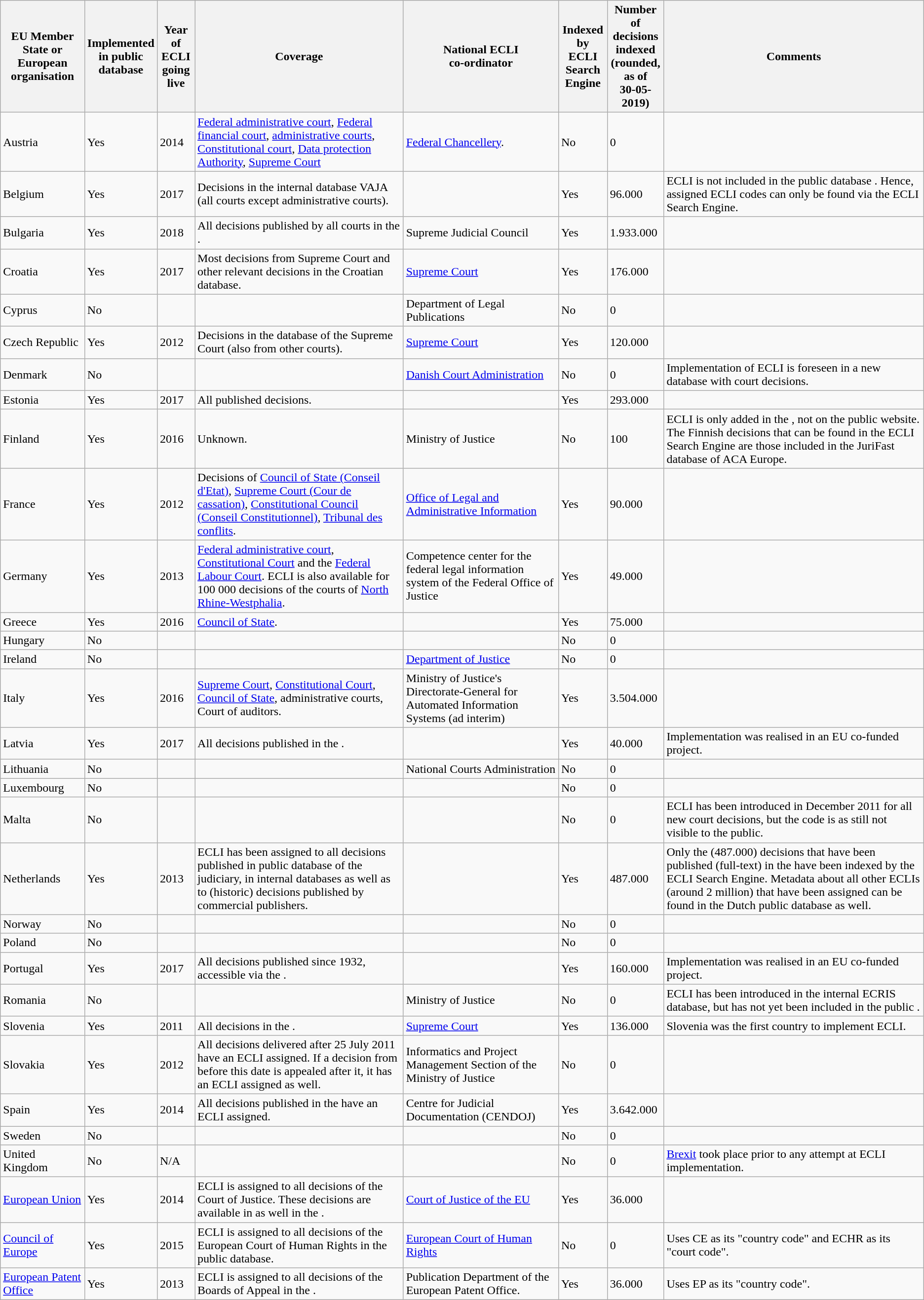<table class="wikitable">
<tr>
<th>EU Member<br>State or European organisation</th>
<th>Implemented<br>in public<br>database</th>
<th>Year of<br>ECLI<br>going live</th>
<th>Coverage</th>
<th>National ECLI<br>co-ordinator</th>
<th>Indexed by<br>ECLI<br>Search<br>Engine</th>
<th>Number of<br>decisions<br>indexed<br>(rounded,<br>as of<br>30-05-2019)</th>
<th>Comments</th>
</tr>
<tr>
<td>Austria</td>
<td>Yes</td>
<td>2014</td>
<td><a href='#'>Federal administrative court</a>, <a href='#'>Federal financial court</a>, <a href='#'>administrative courts</a>, <a href='#'>Constitutional court</a>, <a href='#'>Data protection Authority</a>, <a href='#'>Supreme Court</a></td>
<td><a href='#'>Federal Chancellery</a>.</td>
<td>No</td>
<td>0</td>
<td></td>
</tr>
<tr>
<td>Belgium</td>
<td>Yes</td>
<td>2017</td>
<td>Decisions in the internal database VAJA (all courts except administrative courts).</td>
<td></td>
<td>Yes</td>
<td>96.000</td>
<td>ECLI is not included in the public database . Hence, assigned ECLI codes can only be found via the ECLI Search Engine.</td>
</tr>
<tr>
<td>Bulgaria</td>
<td>Yes</td>
<td>2018</td>
<td>All decisions published by all courts in the .</td>
<td>Supreme Judicial Council</td>
<td>Yes</td>
<td>1.933.000</td>
<td></td>
</tr>
<tr>
<td>Croatia</td>
<td>Yes</td>
<td>2017</td>
<td>Most decisions from Supreme Court and other relevant decisions in the Croatian database.</td>
<td><a href='#'>Supreme Court</a></td>
<td>Yes</td>
<td>176.000</td>
<td></td>
</tr>
<tr>
<td>Cyprus</td>
<td>No</td>
<td></td>
<td></td>
<td>Department of Legal Publications</td>
<td>No</td>
<td>0</td>
<td></td>
</tr>
<tr>
<td>Czech Republic</td>
<td>Yes</td>
<td>2012</td>
<td>Decisions in the database of the Supreme Court (also from other courts).</td>
<td><a href='#'>Supreme Court</a></td>
<td>Yes</td>
<td>120.000</td>
<td></td>
</tr>
<tr>
<td>Denmark</td>
<td>No</td>
<td></td>
<td></td>
<td><a href='#'>Danish Court Administration</a></td>
<td>No</td>
<td>0</td>
<td>Implementation of ECLI is foreseen in a new database with court decisions.</td>
</tr>
<tr>
<td>Estonia</td>
<td>Yes</td>
<td>2017</td>
<td>All published decisions.</td>
<td></td>
<td>Yes</td>
<td>293.000</td>
<td></td>
</tr>
<tr>
<td>Finland</td>
<td>Yes</td>
<td>2016</td>
<td>Unknown.</td>
<td>Ministry of Justice</td>
<td>No</td>
<td>100</td>
<td>ECLI is only added in the , not on the  public website. The Finnish decisions that can be found in the ECLI Search Engine are those included in the JuriFast database of ACA Europe.</td>
</tr>
<tr>
<td>France</td>
<td>Yes</td>
<td>2012</td>
<td>Decisions of <a href='#'>Council of State (Conseil d'Etat)</a>, <a href='#'>Supreme Court (Cour de cassation)</a>, <a href='#'>Constitutional Council (Conseil Constitutionnel)</a>, <a href='#'>Tribunal des conflits</a>.</td>
<td><a href='#'>Office of Legal and Administrative Information</a></td>
<td>Yes</td>
<td>90.000</td>
<td></td>
</tr>
<tr>
<td>Germany</td>
<td>Yes</td>
<td>2013</td>
<td><a href='#'>Federal administrative court</a>, <a href='#'>Constitutional Court</a> and the <a href='#'>Federal Labour Court</a>. ECLI is also available for 100 000 decisions of the courts of <a href='#'>North Rhine-Westphalia</a>.</td>
<td>Competence center for the federal legal information system of the Federal Office of Justice</td>
<td>Yes</td>
<td>49.000</td>
<td></td>
</tr>
<tr>
<td>Greece</td>
<td>Yes</td>
<td>2016</td>
<td><a href='#'>Council of State</a>.</td>
<td></td>
<td>Yes</td>
<td>75.000</td>
<td></td>
</tr>
<tr>
<td>Hungary</td>
<td>No</td>
<td></td>
<td></td>
<td></td>
<td>No</td>
<td>0</td>
<td></td>
</tr>
<tr>
<td>Ireland</td>
<td>No</td>
<td></td>
<td></td>
<td><a href='#'>Department of Justice</a></td>
<td>No</td>
<td>0</td>
<td></td>
</tr>
<tr>
<td>Italy</td>
<td>Yes</td>
<td>2016</td>
<td><a href='#'>Supreme Court</a>, <a href='#'>Constitutional Court</a>, <a href='#'>Council of State</a>, administrative courts, Court of auditors.</td>
<td>Ministry of Justice's Directorate‑General for Automated Information Systems (ad interim)</td>
<td>Yes</td>
<td>3.504.000</td>
<td></td>
</tr>
<tr>
<td>Latvia</td>
<td>Yes</td>
<td>2017</td>
<td>All decisions published in the .</td>
<td></td>
<td>Yes</td>
<td>40.000</td>
<td>Implementation was realised in an EU co-funded project.</td>
</tr>
<tr>
<td>Lithuania</td>
<td>No</td>
<td></td>
<td></td>
<td>National Courts Administration</td>
<td>No</td>
<td>0</td>
<td></td>
</tr>
<tr>
<td>Luxembourg</td>
<td>No</td>
<td></td>
<td></td>
<td></td>
<td>No</td>
<td>0</td>
<td></td>
</tr>
<tr>
<td>Malta</td>
<td>No</td>
<td></td>
<td></td>
<td></td>
<td>No</td>
<td>0</td>
<td>ECLI has been introduced in December 2011 for all new court decisions, but the code is as still not visible to the public.</td>
</tr>
<tr>
<td>Netherlands</td>
<td>Yes</td>
<td>2013</td>
<td>ECLI has been assigned to all decisions published in public database of the judiciary, in internal databases as well as to (historic) decisions published by commercial publishers.</td>
<td></td>
<td>Yes</td>
<td>487.000</td>
<td>Only the (487.000) decisions that have been published (full-text) in the  have been indexed by the ECLI Search Engine. Metadata about all other ECLIs (around 2 million) that have been assigned can be found in the Dutch public database as well.</td>
</tr>
<tr>
<td>Norway</td>
<td>No</td>
<td></td>
<td></td>
<td></td>
<td>No</td>
<td>0</td>
<td></td>
</tr>
<tr>
<td>Poland</td>
<td>No</td>
<td></td>
<td></td>
<td></td>
<td>No</td>
<td>0</td>
<td></td>
</tr>
<tr>
<td>Portugal</td>
<td>Yes</td>
<td>2017</td>
<td>All decisions published since 1932, accessible via the .</td>
<td></td>
<td>Yes</td>
<td>160.000</td>
<td>Implementation was realised in an EU co-funded project.</td>
</tr>
<tr>
<td>Romania</td>
<td>No</td>
<td></td>
<td></td>
<td>Ministry of Justice</td>
<td>No</td>
<td>0</td>
<td>ECLI has been introduced in the internal ECRIS database, but has not yet been included in the public .</td>
</tr>
<tr>
<td>Slovenia</td>
<td>Yes</td>
<td>2011</td>
<td>All decisions in the .</td>
<td><a href='#'>Supreme Court</a></td>
<td>Yes</td>
<td>136.000</td>
<td>Slovenia was the first country to implement ECLI.</td>
</tr>
<tr>
<td>Slovakia</td>
<td>Yes</td>
<td>2012</td>
<td>All decisions delivered after 25 July 2011 have an ECLI assigned. If a decision from before this date is appealed after it, it has an ECLI assigned as well.</td>
<td>Informatics and Project Management Section of the Ministry of Justice</td>
<td>No</td>
<td>0</td>
<td></td>
</tr>
<tr>
<td>Spain</td>
<td>Yes</td>
<td>2014</td>
<td>All decisions published in the  have an ECLI assigned.</td>
<td>Centre for Judicial Documentation (CENDOJ)</td>
<td>Yes</td>
<td>3.642.000</td>
<td></td>
</tr>
<tr>
<td>Sweden</td>
<td>No</td>
<td></td>
<td></td>
<td></td>
<td>No</td>
<td>0</td>
<td></td>
</tr>
<tr>
<td>United Kingdom</td>
<td>No</td>
<td>N/A</td>
<td></td>
<td></td>
<td>No</td>
<td>0</td>
<td><a href='#'>Brexit</a> took place prior to any attempt at ECLI implementation.</td>
</tr>
<tr>
<td><a href='#'>European Union</a></td>
<td>Yes</td>
<td>2014</td>
<td>ECLI is assigned to all decisions of the Court of Justice. These decisions are available in  as well in the .</td>
<td><a href='#'>Court of Justice of the EU</a></td>
<td>Yes</td>
<td>36.000</td>
<td></td>
</tr>
<tr>
<td><a href='#'>Council of Europe</a></td>
<td>Yes</td>
<td>2015</td>
<td>ECLI is assigned to all decisions of the European Court of Human Rights in the public  database.</td>
<td><a href='#'>European Court of Human Rights</a></td>
<td>No</td>
<td>0</td>
<td>Uses CE as its "country code" and ECHR as its "court code".</td>
</tr>
<tr>
<td><a href='#'>European Patent Office</a></td>
<td>Yes</td>
<td>2013</td>
<td>ECLI is assigned to all decisions of the Boards of Appeal in the .</td>
<td>Publication Department of the European Patent Office.</td>
<td>Yes</td>
<td>36.000</td>
<td>Uses EP as its "country code".</td>
</tr>
</table>
